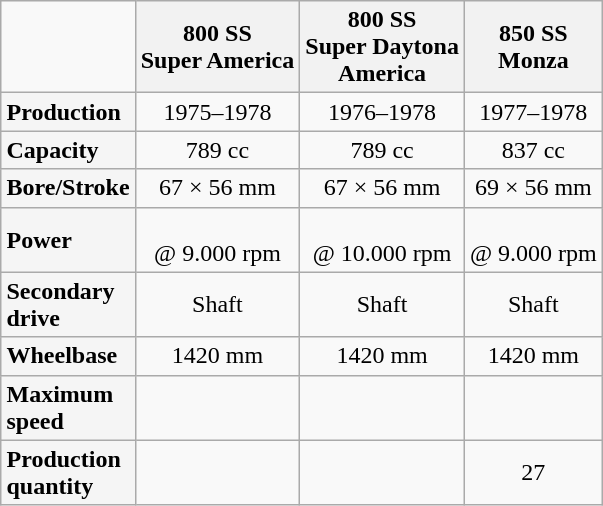<table class="wikitable" style="float: right;">
<tr>
<td></td>
<th>800 SS <br>Super America</th>
<th>800 SS<br>Super Daytona <br>America</th>
<th>850 SS <br>Monza</th>
</tr>
<tr align="center">
<td align="left" style="background:#F5F5F5"><strong>Production</strong></td>
<td>1975–1978</td>
<td>1976–1978</td>
<td>1977–1978</td>
</tr>
<tr align="center">
<td align="left" style="background:#F5F5F5"><strong>Capacity</strong></td>
<td>789 cc</td>
<td>789 cc</td>
<td>837 cc</td>
</tr>
<tr align="center">
<td align="left" style="background:#F5F5F5"><strong>Bore/Stroke</strong></td>
<td>67 × 56 mm</td>
<td>67 × 56 mm</td>
<td>69 × 56 mm</td>
</tr>
<tr align="center">
<td align="left" style="background:#F5F5F5"><strong>Power</strong></td>
<td> <br>@ 9.000 rpm</td>
<td> <br>@ 10.000 rpm</td>
<td> <br>@ 9.000 rpm</td>
</tr>
<tr align="center">
<td align="left" style="background:#F5F5F5"><strong>Secondary<br>drive</strong></td>
<td>Shaft</td>
<td>Shaft</td>
<td>Shaft</td>
</tr>
<tr align="center">
<td align="left" style="background:#F5F5F5"><strong>Wheelbase</strong></td>
<td>1420 mm</td>
<td>1420 mm</td>
<td>1420 mm</td>
</tr>
<tr align="center">
<td align="left" style="background:#F5F5F5"><strong>Maximum<br>speed</strong></td>
<td></td>
<td></td>
<td></td>
</tr>
<tr align="center">
<td align="left" style="background:#F5F5F5"><strong>Production<br>quantity</strong></td>
<td></td>
<td></td>
<td>27</td>
</tr>
</table>
